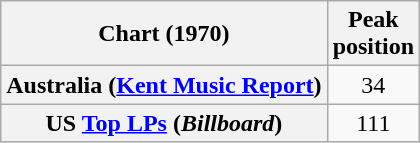<table class="wikitable sortable plainrowheaders">
<tr>
<th scope="col">Chart (1970)</th>
<th scope="col">Peak<br>position</th>
</tr>
<tr>
<th scope="row">Australia (<a href='#'>Kent Music Report</a>)</th>
<td align="center">34</td>
</tr>
<tr>
<th scope="row">US <a href='#'>Top LPs</a> (<em>Billboard</em>)</th>
<td align="center">111</td>
</tr>
</table>
